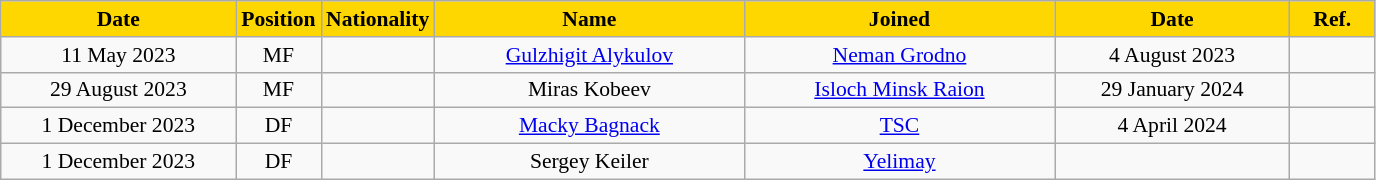<table class="wikitable"  style="text-align:center; font-size:90%; ">
<tr>
<th style="background:#FFD700; color:#000000; width:150px;">Date</th>
<th style="background:#FFD700; color:#000000; width:50px;">Position</th>
<th style="background:#FFD700; color:#000000; width:50px;">Nationality</th>
<th style="background:#FFD700; color:#000000; width:200px;">Name</th>
<th style="background:#FFD700; color:#000000; width:200px;">Joined</th>
<th style="background:#FFD700; color:#000000; width:150px;">Date</th>
<th style="background:#FFD700; color:#000000; width:50px;">Ref.</th>
</tr>
<tr>
<td>11 May 2023</td>
<td>MF</td>
<td></td>
<td><a href='#'>Gulzhigit Alykulov</a></td>
<td><a href='#'>Neman Grodno</a></td>
<td>4 August 2023</td>
<td></td>
</tr>
<tr>
<td>29 August 2023</td>
<td>MF</td>
<td></td>
<td>Miras Kobeev</td>
<td><a href='#'>Isloch Minsk Raion</a></td>
<td>29 January 2024</td>
<td></td>
</tr>
<tr>
<td>1 December 2023</td>
<td>DF</td>
<td></td>
<td><a href='#'>Macky Bagnack</a></td>
<td><a href='#'>TSC</a></td>
<td>4 April 2024</td>
<td></td>
</tr>
<tr>
<td>1 December 2023</td>
<td>DF</td>
<td></td>
<td>Sergey Keiler</td>
<td><a href='#'>Yelimay</a></td>
<td></td>
<td></td>
</tr>
</table>
